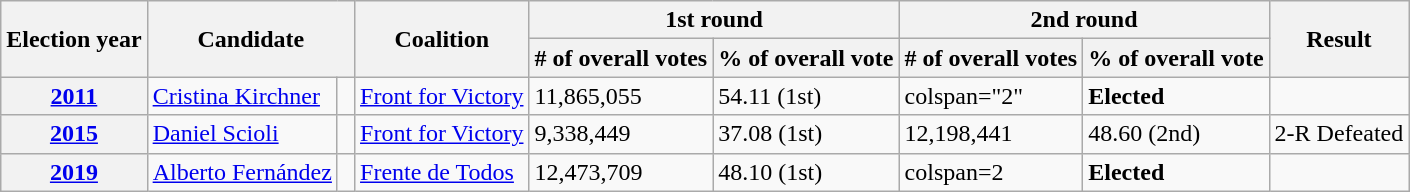<table class=wikitable>
<tr>
<th rowspan=2>Election year</th>
<th rowspan=2 colspan=2>Candidate</th>
<th rowspan=2>Coalition</th>
<th colspan=2>1st round</th>
<th colspan=2>2nd round</th>
<th rowspan=2>Result</th>
</tr>
<tr>
<th># of overall votes</th>
<th>% of overall vote</th>
<th># of overall votes</th>
<th>% of overall vote</th>
</tr>
<tr>
<th><a href='#'>2011</a></th>
<td><a href='#'>Cristina Kirchner</a></td>
<td bgcolor=> </td>
<td><a href='#'>Front for Victory</a></td>
<td>11,865,055</td>
<td>54.11 (1st)</td>
<td>colspan="2" </td>
<td> <strong>Elected</strong></td>
</tr>
<tr>
<th><a href='#'>2015</a></th>
<td><a href='#'>Daniel Scioli</a></td>
<td bgcolor=> </td>
<td><a href='#'>Front for Victory</a></td>
<td>9,338,449</td>
<td>37.08	(1st)</td>
<td>12,198,441</td>
<td>48.60 (2nd)</td>
<td> 2-R Defeated</td>
</tr>
<tr>
<th><a href='#'>2019</a></th>
<td><a href='#'>Alberto Fernández</a></td>
<td bgcolor=> </td>
<td><a href='#'>Frente de Todos</a></td>
<td>12,473,709</td>
<td>48.10 (1st)</td>
<td>colspan=2 </td>
<td> <strong>Elected</strong></td>
</tr>
</table>
